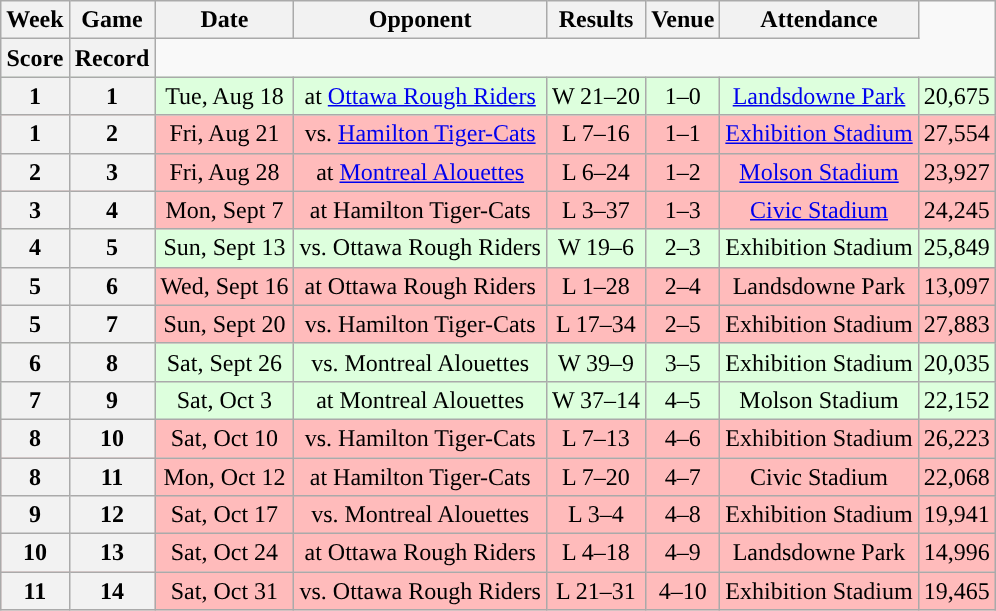<table class="wikitable" style="text-align:center">
<tr>
<th>Week</th>
<th>Game</th>
<th>Date</th>
<th>Opponent</th>
<th>Results</th>
<th>Venue</th>
<th>Attendance</th>
</tr>
<tr>
<th>Score</th>
<th>Record</th>
</tr>
<tr style="background:#ddffdd">
<th>1</th>
<th>1</th>
<td>Tue, Aug 18</td>
<td>at <a href='#'>Ottawa Rough Riders</a></td>
<td>W 21–20</td>
<td>1–0</td>
<td><a href='#'>Landsdowne Park</a></td>
<td>20,675</td>
</tr>
<tr style="background:#ffbbbb">
<th>1</th>
<th>2</th>
<td>Fri, Aug 21</td>
<td>vs. <a href='#'>Hamilton Tiger-Cats</a></td>
<td>L 7–16</td>
<td>1–1</td>
<td><a href='#'>Exhibition Stadium</a></td>
<td>27,554</td>
</tr>
<tr style="background:#ffbbbb">
<th>2</th>
<th>3</th>
<td>Fri, Aug 28</td>
<td>at <a href='#'>Montreal Alouettes</a></td>
<td>L 6–24</td>
<td>1–2</td>
<td><a href='#'>Molson Stadium</a></td>
<td>23,927</td>
</tr>
<tr style="background:#ffbbbb">
<th>3</th>
<th>4</th>
<td>Mon, Sept 7</td>
<td>at Hamilton Tiger-Cats</td>
<td>L 3–37</td>
<td>1–3</td>
<td><a href='#'>Civic Stadium</a></td>
<td>24,245</td>
</tr>
<tr style="background:#ddffdd">
<th>4</th>
<th>5</th>
<td>Sun, Sept 13</td>
<td>vs. Ottawa Rough Riders</td>
<td>W 19–6</td>
<td>2–3</td>
<td>Exhibition Stadium</td>
<td>25,849</td>
</tr>
<tr style="background:#ffbbbb">
<th>5</th>
<th>6</th>
<td>Wed, Sept 16</td>
<td>at Ottawa Rough Riders</td>
<td>L 1–28</td>
<td>2–4</td>
<td>Landsdowne Park</td>
<td>13,097</td>
</tr>
<tr style="background:#ffbbbb">
<th>5</th>
<th>7</th>
<td>Sun, Sept 20</td>
<td>vs. Hamilton Tiger-Cats</td>
<td>L 17–34</td>
<td>2–5</td>
<td>Exhibition Stadium</td>
<td>27,883</td>
</tr>
<tr style="background:#ddffdd">
<th>6</th>
<th>8</th>
<td>Sat, Sept 26</td>
<td>vs. Montreal Alouettes</td>
<td>W 39–9</td>
<td>3–5</td>
<td>Exhibition Stadium</td>
<td>20,035</td>
</tr>
<tr style="background:#ddffdd">
<th>7</th>
<th>9</th>
<td>Sat, Oct 3</td>
<td>at Montreal Alouettes</td>
<td>W 37–14</td>
<td>4–5</td>
<td>Molson Stadium</td>
<td>22,152</td>
</tr>
<tr style="background:#ffbbbb">
<th>8</th>
<th>10</th>
<td>Sat, Oct 10</td>
<td>vs. Hamilton Tiger-Cats</td>
<td>L 7–13</td>
<td>4–6</td>
<td>Exhibition Stadium</td>
<td>26,223</td>
</tr>
<tr style="background:#ffbbbb">
<th>8</th>
<th>11</th>
<td>Mon, Oct 12</td>
<td>at Hamilton Tiger-Cats</td>
<td>L 7–20</td>
<td>4–7</td>
<td>Civic Stadium</td>
<td>22,068</td>
</tr>
<tr style="background:#ffbbbb">
<th>9</th>
<th>12</th>
<td>Sat, Oct 17</td>
<td>vs. Montreal Alouettes</td>
<td>L 3–4</td>
<td>4–8</td>
<td>Exhibition Stadium</td>
<td>19,941</td>
</tr>
<tr style="background:#ffbbbb">
<th>10</th>
<th>13</th>
<td>Sat, Oct 24</td>
<td>at Ottawa Rough Riders</td>
<td>L 4–18</td>
<td>4–9</td>
<td>Landsdowne Park</td>
<td>14,996</td>
</tr>
<tr style="background:#ffbbbb">
<th>11</th>
<th>14</th>
<td>Sat, Oct 31</td>
<td>vs. Ottawa Rough Riders</td>
<td>L 21–31</td>
<td>4–10</td>
<td>Exhibition Stadium</td>
<td>19,465</td>
</tr>
</table>
